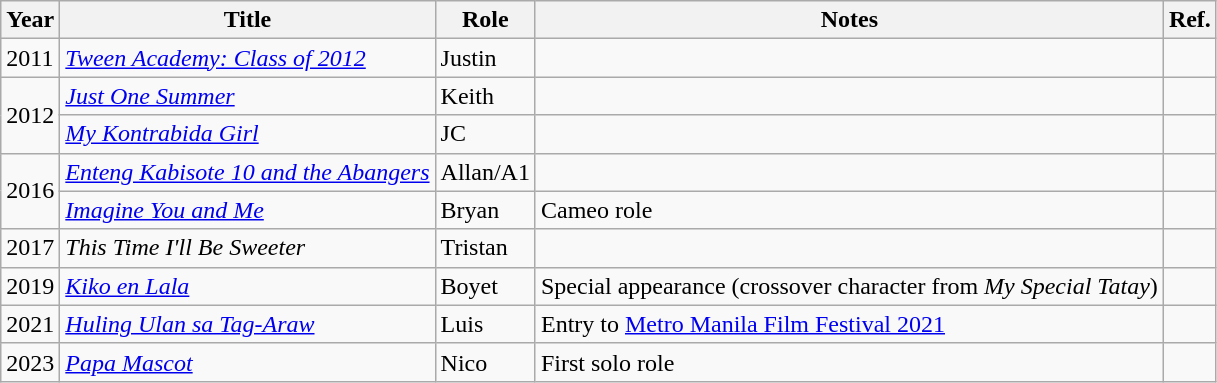<table class="wikitable">
<tr>
<th>Year</th>
<th>Title</th>
<th>Role</th>
<th>Notes</th>
<th>Ref.</th>
</tr>
<tr>
<td>2011</td>
<td><em><a href='#'>Tween Academy: Class of 2012</a></em></td>
<td>Justin</td>
<td></td>
<td></td>
</tr>
<tr>
<td rowspan="2">2012</td>
<td><em><a href='#'>Just One Summer</a></em></td>
<td>Keith</td>
<td></td>
<td></td>
</tr>
<tr>
<td><em><a href='#'>My Kontrabida Girl</a></em></td>
<td>JC</td>
<td></td>
<td></td>
</tr>
<tr>
<td rowspan="2">2016</td>
<td><em><a href='#'>Enteng Kabisote 10 and the Abangers</a></em></td>
<td>Allan/A1</td>
<td></td>
<td></td>
</tr>
<tr>
<td><em><a href='#'>Imagine You and Me</a></em></td>
<td>Bryan</td>
<td>Cameo role</td>
<td></td>
</tr>
<tr>
<td>2017</td>
<td><em>This Time I'll Be Sweeter</em></td>
<td>Tristan</td>
<td></td>
<td></td>
</tr>
<tr>
<td>2019</td>
<td><em><a href='#'>Kiko en Lala</a></em></td>
<td>Boyet</td>
<td>Special appearance (crossover character from <em>My Special Tatay</em>)</td>
<td></td>
</tr>
<tr>
<td>2021</td>
<td><em><a href='#'>Huling Ulan sa Tag-Araw</a></em></td>
<td>Luis</td>
<td>Entry to <a href='#'>Metro Manila Film Festival 2021</a></td>
<td></td>
</tr>
<tr>
<td>2023</td>
<td><em><a href='#'>Papa Mascot</a></em></td>
<td>Nico</td>
<td>First solo role</td>
<td></td>
</tr>
</table>
